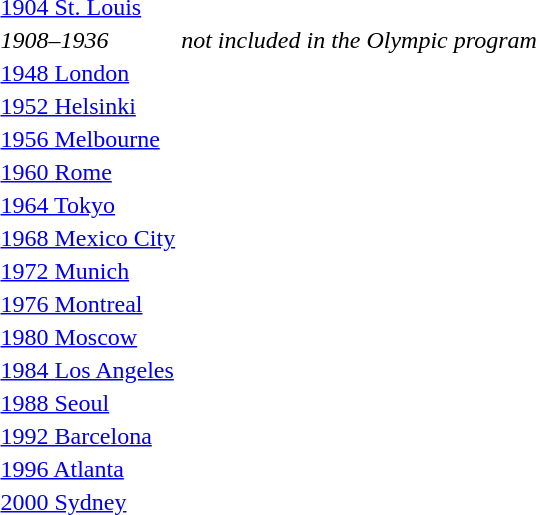<table>
<tr>
<td><a href='#'>1904 St. Louis</a><br></td>
<td></td>
<td></td>
<td></td>
</tr>
<tr>
<td><em>1908–1936</em></td>
<td colspan=3 align=center><em>not included in the Olympic program</em></td>
</tr>
<tr>
<td><a href='#'>1948 London</a><br></td>
<td></td>
<td></td>
<td></td>
</tr>
<tr>
<td><a href='#'>1952 Helsinki</a><br></td>
<td></td>
<td></td>
<td></td>
</tr>
<tr>
<td><a href='#'>1956 Melbourne</a><br></td>
<td></td>
<td></td>
<td></td>
</tr>
<tr>
<td><a href='#'>1960 Rome</a><br></td>
<td></td>
<td></td>
<td></td>
</tr>
<tr>
<td><a href='#'>1964 Tokyo</a><br></td>
<td></td>
<td></td>
<td></td>
</tr>
<tr>
<td><a href='#'>1968 Mexico City</a><br></td>
<td></td>
<td></td>
<td></td>
</tr>
<tr>
<td><a href='#'>1972 Munich</a><br></td>
<td></td>
<td></td>
<td></td>
</tr>
<tr>
<td><a href='#'>1976 Montreal</a><br></td>
<td></td>
<td></td>
<td></td>
</tr>
<tr>
<td><a href='#'>1980 Moscow</a><br></td>
<td></td>
<td></td>
<td></td>
</tr>
<tr>
<td><a href='#'>1984 Los Angeles</a><br></td>
<td></td>
<td></td>
<td></td>
</tr>
<tr>
<td><a href='#'>1988 Seoul</a><br></td>
<td></td>
<td></td>
<td></td>
</tr>
<tr>
<td><a href='#'>1992 Barcelona</a><br></td>
<td></td>
<td></td>
<td></td>
</tr>
<tr>
<td><a href='#'>1996 Atlanta</a><br></td>
<td></td>
<td></td>
<td></td>
</tr>
<tr>
<td><a href='#'>2000 Sydney</a><br></td>
<td></td>
<td></td>
<td></td>
</tr>
</table>
